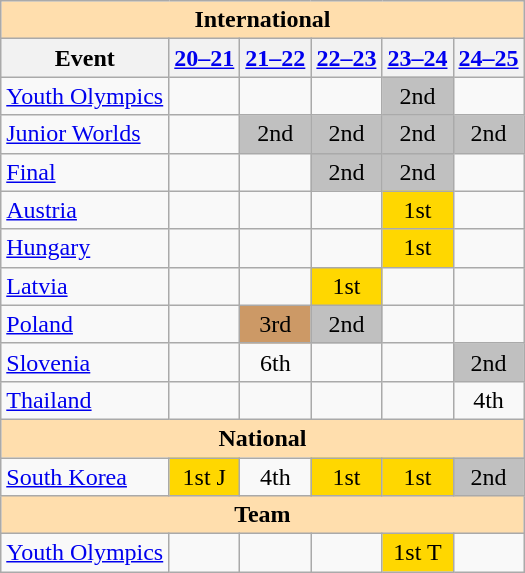<table class="wikitable" style="text-align:center">
<tr>
<th style="background-color: #ffdead; " colspan=6 align=center>International</th>
</tr>
<tr>
<th>Event</th>
<th><a href='#'>20–21</a></th>
<th><a href='#'>21–22</a></th>
<th><a href='#'>22–23</a></th>
<th><a href='#'>23–24</a></th>
<th><a href='#'>24–25</a></th>
</tr>
<tr>
<td align=left><a href='#'>Youth Olympics</a></td>
<td></td>
<td></td>
<td></td>
<td bgcolor=silver>2nd</td>
<td></td>
</tr>
<tr>
<td align=left><a href='#'>Junior Worlds</a></td>
<td></td>
<td bgcolor=silver>2nd</td>
<td bgcolor=silver>2nd</td>
<td bgcolor=silver>2nd</td>
<td bgcolor=silver>2nd</td>
</tr>
<tr>
<td align=left> <a href='#'>Final</a></td>
<td></td>
<td></td>
<td bgcolor=silver>2nd</td>
<td bgcolor=silver>2nd</td>
<td></td>
</tr>
<tr>
<td align=left> <a href='#'>Austria</a></td>
<td></td>
<td></td>
<td></td>
<td bgcolor=gold>1st</td>
<td></td>
</tr>
<tr>
<td align=left> <a href='#'>Hungary</a></td>
<td></td>
<td></td>
<td></td>
<td bgcolor=gold>1st</td>
<td></td>
</tr>
<tr>
<td align=left> <a href='#'>Latvia</a></td>
<td></td>
<td></td>
<td bgcolor=gold>1st</td>
<td></td>
<td></td>
</tr>
<tr>
<td align=left> <a href='#'>Poland</a></td>
<td></td>
<td bgcolor=cc9966>3rd</td>
<td bgcolor=silver>2nd</td>
<td></td>
<td></td>
</tr>
<tr>
<td align=left> <a href='#'>Slovenia</a></td>
<td></td>
<td>6th</td>
<td></td>
<td></td>
<td bgcolor=silver>2nd</td>
</tr>
<tr>
<td align=left> <a href='#'>Thailand</a></td>
<td></td>
<td></td>
<td></td>
<td></td>
<td>4th</td>
</tr>
<tr>
<th style="background-color: #ffdead; " colspan=6 align=center>National</th>
</tr>
<tr>
<td align=left><a href='#'>South Korea</a></td>
<td bgcolor=gold>1st J</td>
<td>4th</td>
<td bgcolor=gold>1st</td>
<td bgcolor=gold>1st</td>
<td bgcolor=silver>2nd</td>
</tr>
<tr>
<th colspan="6" style="background:#ffdead; text-align:center;">Team</th>
</tr>
<tr>
<td align="left"><a href='#'>Youth Olympics</a></td>
<td></td>
<td></td>
<td></td>
<td bgcolor="gold">1st T</td>
<td></td>
</tr>
</table>
